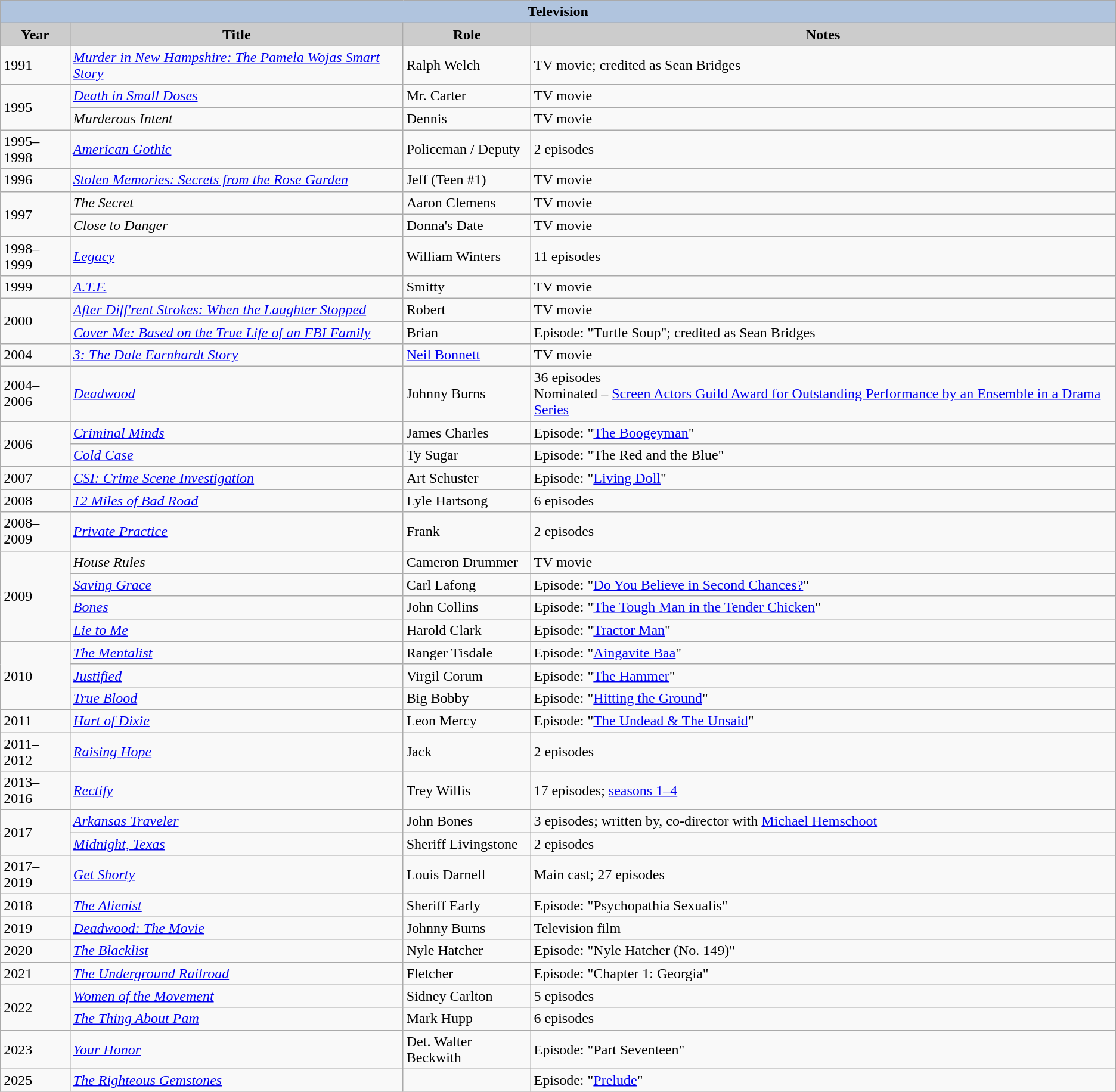<table class="wikitable" style="font-size:100%">
<tr style="text-align:center;">
<th colspan=4 style="background:#B0C4DE;">Television</th>
</tr>
<tr style="text-align:center;">
<th style="background:#ccc;">Year</th>
<th style="background:#ccc;">Title</th>
<th style="background:#ccc;">Role</th>
<th style="background:#ccc;">Notes</th>
</tr>
<tr>
<td>1991</td>
<td><em><a href='#'>Murder in New Hampshire: The Pamela Wojas Smart Story</a></em></td>
<td>Ralph Welch</td>
<td>TV movie; credited as Sean Bridges</td>
</tr>
<tr>
<td rowspan="2">1995</td>
<td><em><a href='#'>Death in Small Doses</a></em></td>
<td>Mr. Carter</td>
<td>TV movie</td>
</tr>
<tr>
<td><em>Murderous Intent</em></td>
<td>Dennis</td>
<td>TV movie</td>
</tr>
<tr>
<td>1995–1998</td>
<td><em><a href='#'>American Gothic</a></em></td>
<td>Policeman / Deputy</td>
<td>2 episodes</td>
</tr>
<tr>
<td>1996</td>
<td><em><a href='#'>Stolen Memories: Secrets from the Rose Garden</a></em></td>
<td>Jeff (Teen #1)</td>
<td>TV movie</td>
</tr>
<tr>
<td rowspan="2">1997</td>
<td><em>The Secret</em></td>
<td>Aaron Clemens</td>
<td>TV movie</td>
</tr>
<tr>
<td><em>Close to Danger</em></td>
<td>Donna's Date</td>
<td>TV movie</td>
</tr>
<tr>
<td>1998–1999</td>
<td><em><a href='#'>Legacy</a></em></td>
<td>William Winters</td>
<td>11 episodes</td>
</tr>
<tr>
<td>1999</td>
<td><em><a href='#'>A.T.F.</a></em></td>
<td>Smitty</td>
<td>TV movie</td>
</tr>
<tr>
<td rowspan="2">2000</td>
<td><em><a href='#'>After Diff'rent Strokes: When the Laughter Stopped</a></em></td>
<td>Robert</td>
<td>TV movie</td>
</tr>
<tr>
<td><em><a href='#'>Cover Me: Based on the True Life of an FBI Family</a></em></td>
<td>Brian</td>
<td>Episode: "Turtle Soup"; credited as Sean Bridges</td>
</tr>
<tr>
<td>2004</td>
<td><em><a href='#'>3: The Dale Earnhardt Story</a></em></td>
<td><a href='#'>Neil Bonnett</a></td>
<td>TV movie</td>
</tr>
<tr>
<td>2004–2006</td>
<td><em><a href='#'>Deadwood</a></em></td>
<td>Johnny Burns</td>
<td>36 episodes<br>Nominated – <a href='#'>Screen Actors Guild Award for Outstanding Performance by an Ensemble in a Drama Series</a></td>
</tr>
<tr>
<td rowspan="2">2006</td>
<td><em><a href='#'>Criminal Minds</a></em></td>
<td>James Charles</td>
<td>Episode: "<a href='#'>The Boogeyman</a>"</td>
</tr>
<tr>
<td><em><a href='#'>Cold Case</a></em></td>
<td>Ty Sugar</td>
<td>Episode: "The Red and the Blue"</td>
</tr>
<tr>
<td>2007</td>
<td><em><a href='#'>CSI: Crime Scene Investigation</a></em></td>
<td>Art Schuster</td>
<td>Episode: "<a href='#'>Living Doll</a>"</td>
</tr>
<tr>
<td>2008</td>
<td><em><a href='#'>12 Miles of Bad Road</a></em></td>
<td>Lyle Hartsong</td>
<td>6 episodes</td>
</tr>
<tr>
<td>2008–2009</td>
<td><em><a href='#'>Private Practice</a></em></td>
<td>Frank</td>
<td>2 episodes</td>
</tr>
<tr>
<td rowspan="4">2009</td>
<td><em>House Rules</em></td>
<td>Cameron Drummer</td>
<td>TV movie</td>
</tr>
<tr>
<td><em><a href='#'>Saving Grace</a></em></td>
<td>Carl Lafong</td>
<td>Episode: "<a href='#'>Do You Believe in Second Chances?</a>"</td>
</tr>
<tr>
<td><em><a href='#'>Bones</a></em></td>
<td>John Collins</td>
<td>Episode: "<a href='#'>The Tough Man in the Tender Chicken</a>"</td>
</tr>
<tr>
<td><em><a href='#'>Lie to Me</a></em></td>
<td>Harold Clark</td>
<td>Episode: "<a href='#'>Tractor Man</a>"</td>
</tr>
<tr>
<td rowspan="3">2010</td>
<td><em><a href='#'>The Mentalist</a></em></td>
<td>Ranger Tisdale</td>
<td>Episode: "<a href='#'>Aingavite Baa</a>"</td>
</tr>
<tr>
<td><em><a href='#'>Justified</a></em></td>
<td>Virgil Corum</td>
<td>Episode: "<a href='#'>The Hammer</a>"</td>
</tr>
<tr>
<td><em><a href='#'>True Blood</a></em></td>
<td>Big Bobby</td>
<td>Episode: "<a href='#'>Hitting the Ground</a>"</td>
</tr>
<tr>
<td>2011</td>
<td><em><a href='#'>Hart of Dixie</a></em></td>
<td>Leon Mercy</td>
<td>Episode: "<a href='#'>The Undead & The Unsaid</a>"</td>
</tr>
<tr>
<td>2011–2012</td>
<td><em><a href='#'>Raising Hope</a></em></td>
<td>Jack</td>
<td>2 episodes</td>
</tr>
<tr>
<td>2013–2016</td>
<td><em><a href='#'>Rectify</a></em></td>
<td>Trey Willis</td>
<td>17 episodes; <a href='#'>seasons 1–4</a></td>
</tr>
<tr>
<td rowspan="2">2017</td>
<td><em><a href='#'>Arkansas Traveler</a></em></td>
<td>John Bones</td>
<td>3 episodes; written by, co-director with <a href='#'>Michael Hemschoot</a></td>
</tr>
<tr>
<td><em><a href='#'>Midnight, Texas</a></em></td>
<td>Sheriff Livingstone</td>
<td>2 episodes</td>
</tr>
<tr>
<td>2017–2019</td>
<td><em><a href='#'>Get Shorty</a></em></td>
<td>Louis Darnell</td>
<td>Main cast; 27 episodes</td>
</tr>
<tr>
<td>2018</td>
<td><em><a href='#'>The Alienist</a></em></td>
<td>Sheriff Early</td>
<td>Episode: "Psychopathia Sexualis"</td>
</tr>
<tr>
<td>2019</td>
<td><em><a href='#'>Deadwood: The Movie</a></em></td>
<td>Johnny Burns</td>
<td>Television film</td>
</tr>
<tr>
<td>2020</td>
<td><em><a href='#'>The Blacklist</a></em></td>
<td>Nyle Hatcher</td>
<td>Episode: "Nyle Hatcher (No. 149)"</td>
</tr>
<tr>
<td>2021</td>
<td><em><a href='#'>The Underground Railroad</a></em></td>
<td>Fletcher</td>
<td>Episode: "Chapter 1: Georgia"</td>
</tr>
<tr>
<td rowspan="2">2022</td>
<td><em><a href='#'>Women of the Movement</a></em></td>
<td>Sidney Carlton</td>
<td>5 episodes</td>
</tr>
<tr>
<td><em><a href='#'>The Thing About Pam</a></em></td>
<td>Mark Hupp</td>
<td>6 episodes</td>
</tr>
<tr>
<td>2023</td>
<td><em><a href='#'>Your Honor</a></em></td>
<td>Det. Walter Beckwith</td>
<td>Episode: "Part Seventeen"</td>
</tr>
<tr>
<td>2025</td>
<td><em><a href='#'>The Righteous Gemstones</a></em></td>
<td></td>
<td>Episode: "<a href='#'>Prelude</a>"</td>
</tr>
</table>
